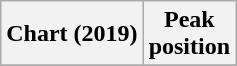<table class="wikitable plainrowheaders" style="text-align:center">
<tr>
<th scope="col">Chart (2019)</th>
<th scope="col">Peak<br>position</th>
</tr>
<tr>
</tr>
</table>
